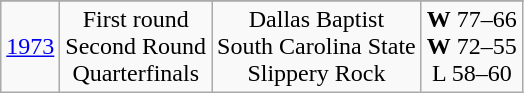<table class="wikitable" style="text-align:center">
<tr>
</tr>
<tr align="center">
<td><a href='#'>1973</a></td>
<td>First round<br>Second Round<br>Quarterfinals</td>
<td>Dallas Baptist<br>South Carolina State<br>Slippery Rock</td>
<td><strong>W</strong> 77–66<br><strong>W</strong> 72–55<br>L 58–60</td>
</tr>
</table>
